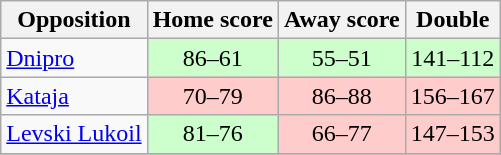<table class="wikitable" style="text-align: center;">
<tr>
<th>Opposition</th>
<th>Home score</th>
<th>Away score</th>
<th>Double</th>
</tr>
<tr>
<td align="left"><a href='#'>Dnipro</a></td>
<td bgcolor=#cfc>86–61</td>
<td bgcolor=#cfc>55–51</td>
<td bgcolor=#cfc>141–112</td>
</tr>
<tr>
<td align="left"><a href='#'>Kataja</a></td>
<td bgcolor=#fcc>70–79</td>
<td bgcolor=#fcc>86–88</td>
<td bgcolor=#fcc>156–167</td>
</tr>
<tr>
<td align="left"><a href='#'>Levski Lukoil</a></td>
<td bgcolor=#cfc>81–76</td>
<td bgcolor=#fcc>66–77</td>
<td bgcolor=#fcc>147–153</td>
</tr>
<tr>
</tr>
</table>
